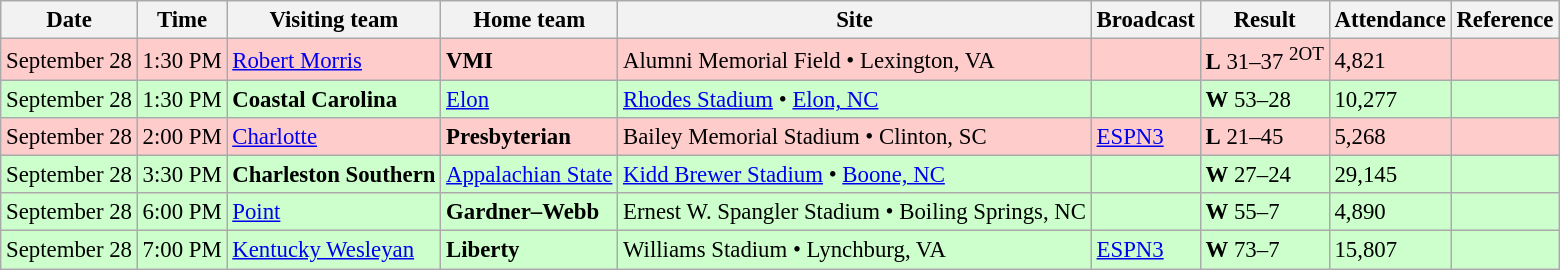<table class="wikitable" style="font-size:95%;">
<tr>
<th>Date</th>
<th>Time</th>
<th>Visiting team</th>
<th>Home team</th>
<th>Site</th>
<th>Broadcast</th>
<th>Result</th>
<th>Attendance</th>
<th class="unsortable">Reference</th>
</tr>
<tr bgcolor=ffcccc>
<td>September 28</td>
<td>1:30 PM</td>
<td><a href='#'>Robert Morris</a></td>
<td><strong>VMI</strong></td>
<td>Alumni Memorial Field • Lexington, VA</td>
<td></td>
<td><strong>L</strong> 31–37 <sup>2OT</sup></td>
<td>4,821</td>
<td></td>
</tr>
<tr bgcolor=ccffcc>
<td>September 28</td>
<td>1:30 PM</td>
<td><strong>Coastal Carolina</strong></td>
<td><a href='#'>Elon</a></td>
<td><a href='#'>Rhodes Stadium</a> • <a href='#'>Elon, NC</a></td>
<td></td>
<td><strong>W</strong> 53–28</td>
<td>10,277</td>
<td></td>
</tr>
<tr bgcolor=ffcccc>
<td>September 28</td>
<td>2:00 PM</td>
<td><a href='#'>Charlotte</a></td>
<td><strong>Presbyterian</strong></td>
<td>Bailey Memorial Stadium • Clinton, SC</td>
<td><a href='#'>ESPN3</a></td>
<td><strong>L</strong> 21–45</td>
<td>5,268</td>
<td></td>
</tr>
<tr bgcolor=ccffcc>
<td>September 28</td>
<td>3:30 PM</td>
<td><strong>Charleston Southern</strong></td>
<td><a href='#'>Appalachian State</a></td>
<td><a href='#'>Kidd Brewer Stadium</a> • <a href='#'>Boone, NC</a></td>
<td></td>
<td><strong>W</strong> 27–24</td>
<td>29,145</td>
<td></td>
</tr>
<tr bgcolor=ccffcc>
<td>September 28</td>
<td>6:00 PM</td>
<td><a href='#'>Point</a></td>
<td><strong>Gardner–Webb</strong></td>
<td>Ernest W. Spangler Stadium • Boiling Springs, NC</td>
<td></td>
<td><strong>W</strong> 55–7</td>
<td>4,890</td>
<td></td>
</tr>
<tr bgcolor=ccffcc>
<td>September 28</td>
<td>7:00 PM</td>
<td><a href='#'>Kentucky Wesleyan</a></td>
<td><strong>Liberty</strong></td>
<td>Williams Stadium • Lynchburg, VA</td>
<td><a href='#'>ESPN3</a></td>
<td><strong>W</strong> 73–7</td>
<td>15,807</td>
<td></td>
</tr>
</table>
